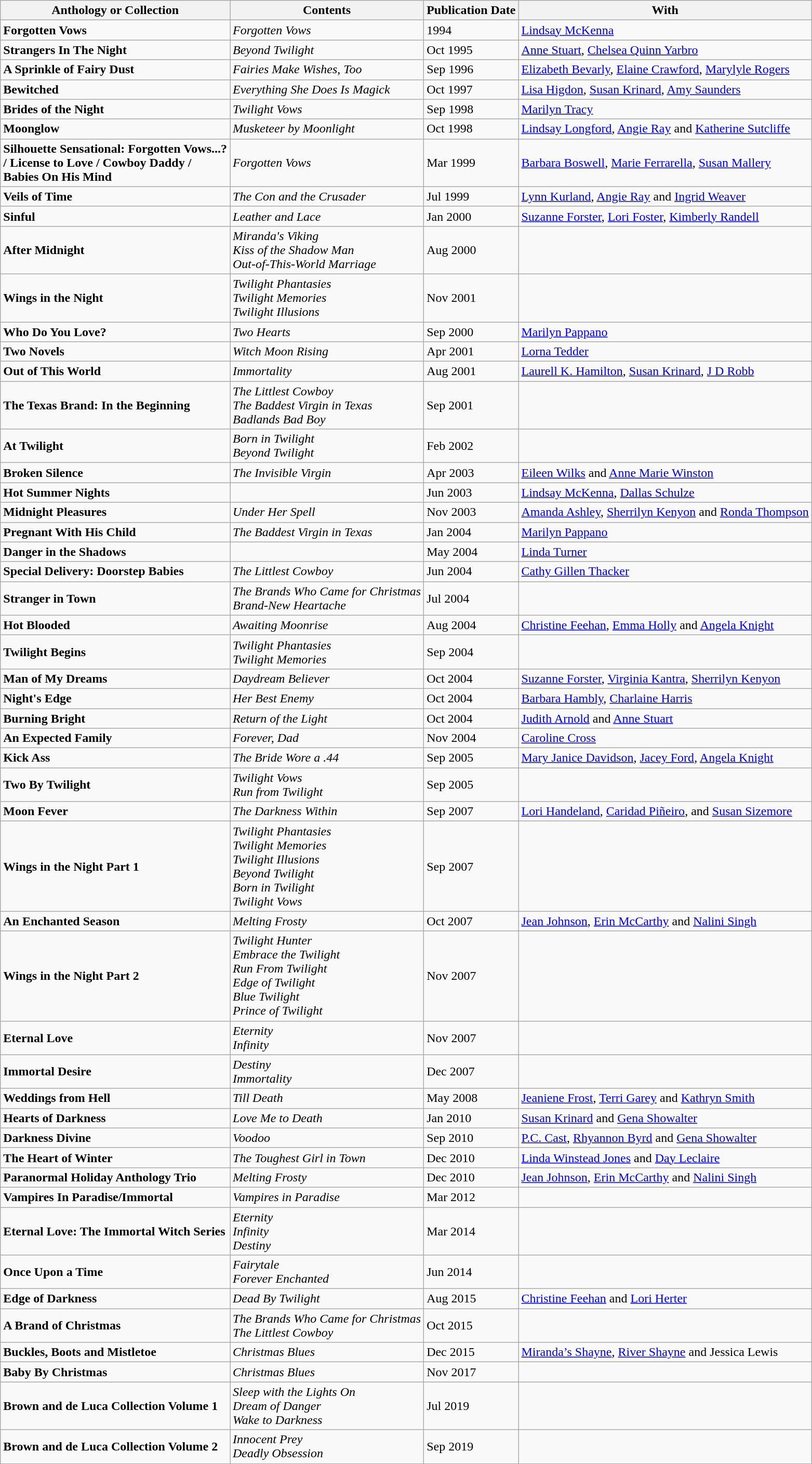<table class="wikitable">
<tr>
<th>Anthology or Collection</th>
<th>Contents</th>
<th>Publication Date</th>
<th>With</th>
</tr>
<tr>
<td><strong>Forgotten Vows</strong></td>
<td><em>Forgotten Vows</em></td>
<td>1994</td>
<td><a href='#'>Lindsay McKenna</a></td>
</tr>
<tr>
<td><strong>Strangers In The Night</strong></td>
<td><em>Beyond Twilight</em></td>
<td>Oct 1995</td>
<td><a href='#'>Anne Stuart</a>, <a href='#'>Chelsea Quinn Yarbro</a></td>
</tr>
<tr>
<td><strong>A Sprinkle of Fairy Dust</strong></td>
<td><em>Fairies Make Wishes, Too</em></td>
<td>Sep 1996</td>
<td><a href='#'>Elizabeth Bevarly</a>, <a href='#'>Elaine Crawford</a>, <a href='#'>Marylyle Rogers</a></td>
</tr>
<tr>
<td><strong>Bewitched</strong></td>
<td><em>Everything She Does Is Magick</em></td>
<td>Oct 1997</td>
<td><a href='#'>Lisa Higdon</a>, <a href='#'>Susan Krinard</a>, <a href='#'>Amy Saunders</a></td>
</tr>
<tr>
<td><strong>Brides of the Night</strong></td>
<td><em>Twilight Vows</em></td>
<td>Sep 1998</td>
<td><a href='#'>Marilyn Tracy</a></td>
</tr>
<tr>
<td><strong>Moonglow</strong></td>
<td><em>Musketeer by Moonlight</em></td>
<td>Oct 1998</td>
<td><a href='#'>Lindsay Longford</a>, <a href='#'>Angie Ray</a> and <a href='#'>Katherine Sutcliffe</a></td>
</tr>
<tr>
<td><strong>Silhouette Sensational: Forgotten Vows...?</strong><br><strong>/</strong> <strong>License to Love / Cowboy Daddy /</strong><br><strong>Babies On His Mind</strong></td>
<td><em>Forgotten Vows</em></td>
<td>Mar 1999</td>
<td><a href='#'>Barbara Boswell</a>, <a href='#'>Marie Ferrarella</a>, <a href='#'>Susan Mallery</a></td>
</tr>
<tr>
<td><strong>Veils of Time</strong></td>
<td><em>The Con and the Crusader</em></td>
<td>Jul 1999</td>
<td><a href='#'>Lynn Kurland</a>, <a href='#'>Angie Ray</a> and <a href='#'>Ingrid Weaver</a></td>
</tr>
<tr>
<td><strong>Sinful</strong></td>
<td><em>Leather and Lace</em></td>
<td>Jan 2000</td>
<td><a href='#'>Suzanne Forster</a>, <a href='#'>Lori Foster</a>, <a href='#'>Kimberly Randell</a></td>
</tr>
<tr>
<td><strong>After Midnight</strong></td>
<td><em>Miranda's Viking</em><br><em>Kiss of the Shadow Man</em><br><em>Out-of-This-World Marriage</em></td>
<td>Aug 2000</td>
<td></td>
</tr>
<tr>
<td><strong>Wings in the Night</strong></td>
<td><em>Twilight Phantasies</em><br><em>Twilight Memories</em><br><em>Twilight Illusions</em></td>
<td>Nov 2001</td>
<td></td>
</tr>
<tr>
<td><strong>Who Do You Love?</strong></td>
<td><em>Two Hearts</em></td>
<td>Sep 2000</td>
<td><a href='#'>Marilyn Pappano</a></td>
</tr>
<tr>
<td><strong>Two Novels</strong></td>
<td><em>Witch Moon Rising</em></td>
<td>Apr 2001</td>
<td><a href='#'>Lorna Tedder</a></td>
</tr>
<tr>
<td><strong>Out of This World</strong></td>
<td><em>Immortality</em></td>
<td>Aug 2001</td>
<td><a href='#'>Laurell K. Hamilton</a>, <a href='#'>Susan Krinard</a>, <a href='#'>J D Robb</a></td>
</tr>
<tr>
<td><strong>The Texas Brand: In the Beginning</strong></td>
<td><em>The Littlest Cowboy</em><br><em>The Baddest Virgin in Texas</em><br><em>Badlands Bad Boy</em></td>
<td>Sep 2001</td>
<td></td>
</tr>
<tr>
<td><strong>At Twilight</strong></td>
<td><em>Born in Twilight</em><br><em>Beyond Twilight</em></td>
<td>Feb 2002</td>
<td></td>
</tr>
<tr>
<td><strong>Broken Silence</strong></td>
<td><em>The Invisible Virgin</em></td>
<td>Apr 2003</td>
<td><a href='#'>Eileen Wilks</a> and <a href='#'>Anne Marie Winston</a></td>
</tr>
<tr>
<td><strong>Hot Summer Nights</strong></td>
<td></td>
<td>Jun 2003</td>
<td><a href='#'>Lindsay McKenna</a>, <a href='#'>Dallas Schulze</a></td>
</tr>
<tr>
<td><strong>Midnight Pleasures</strong></td>
<td><em>Under Her Spell</em></td>
<td>Nov 2003</td>
<td><a href='#'>Amanda Ashley</a>, <a href='#'>Sherrilyn Kenyon</a> and <a href='#'>Ronda Thompson</a></td>
</tr>
<tr>
<td><strong>Pregnant With His Child</strong></td>
<td><em>The Baddest Virgin in Texas</em></td>
<td>Jan 2004</td>
<td><a href='#'>Marilyn Pappano</a></td>
</tr>
<tr>
<td><strong>Danger in the Shadows</strong></td>
<td></td>
<td>May 2004</td>
<td><a href='#'>Linda Turner</a></td>
</tr>
<tr>
<td><strong>Special Delivery: Doorstep Babies</strong></td>
<td><em>The Littlest Cowboy</em></td>
<td>Jun 2004</td>
<td><a href='#'>Cathy Gillen Thacker</a></td>
</tr>
<tr>
<td><strong>Stranger in Town</strong></td>
<td><em>The Brands Who Came for Christmas</em><br><em>Brand-New Heartache</em></td>
<td>Jul 2004</td>
<td></td>
</tr>
<tr>
<td><strong>Hot Blooded</strong></td>
<td><em>Awaiting Moonrise</em></td>
<td>Aug 2004</td>
<td><a href='#'>Christine Feehan</a>, <a href='#'>Emma Holly</a> and <a href='#'>Angela Knight</a></td>
</tr>
<tr>
<td><strong>Twilight Begins</strong></td>
<td><em>Twilight Phantasies</em><br><em>Twilight Memories</em></td>
<td>Sep 2004</td>
<td></td>
</tr>
<tr>
<td><strong>Man of My Dreams</strong></td>
<td><em>Daydream Believer</em></td>
<td>Oct 2004</td>
<td><a href='#'>Suzanne Forster</a>, <a href='#'>Virginia Kantra</a>, <a href='#'>Sherrilyn Kenyon</a></td>
</tr>
<tr>
<td><strong>Night's Edge</strong></td>
<td><em>Her Best Enemy</em></td>
<td>Oct 2004</td>
<td><a href='#'>Barbara Hambly</a>, <a href='#'>Charlaine Harris</a></td>
</tr>
<tr>
<td><strong>Burning Bright</strong></td>
<td><em>Return of the Light</em></td>
<td>Oct 2004</td>
<td><a href='#'>Judith Arnold</a> and <a href='#'>Anne Stuart</a></td>
</tr>
<tr>
<td><strong>An Expected Family</strong></td>
<td><em>Forever, Dad</em></td>
<td>Nov 2004</td>
<td><a href='#'>Caroline Cross</a></td>
</tr>
<tr>
<td><strong>Kick Ass</strong></td>
<td><em>The Bride Wore a .44</em></td>
<td>Sep 2005</td>
<td><a href='#'>Mary Janice Davidson</a>, <a href='#'>Jacey Ford</a>, <a href='#'>Angela Knight</a></td>
</tr>
<tr>
<td><strong>Two By Twilight</strong></td>
<td><em>Twilight Vows</em><br><em>Run from Twilight</em></td>
<td>Sep 2005</td>
<td></td>
</tr>
<tr>
<td><strong>Moon Fever</strong></td>
<td><em>The Darkness Within</em></td>
<td>Sep 2007</td>
<td><a href='#'>Lori Handeland</a>, <a href='#'>Caridad Piñeiro</a>, and <a href='#'>Susan Sizemore</a></td>
</tr>
<tr>
<td><strong>Wings in the Night Part 1</strong></td>
<td><em>Twilight Phantasies</em><br><em>Twilight Memories</em><br><em>Twilight Illusions</em><br><em>Beyond Twilight</em><br><em>Born in Twilight</em><br><em>Twilight Vows</em></td>
<td>Sep 2007</td>
<td></td>
</tr>
<tr>
<td><strong>An Enchanted Season</strong></td>
<td><em>Melting Frosty</em></td>
<td>Oct 2007</td>
<td><a href='#'>Jean Johnson</a>, <a href='#'>Erin McCarthy</a> and <a href='#'>Nalini Singh</a></td>
</tr>
<tr>
<td><strong>Wings in the Night Part 2</strong></td>
<td><em>Twilight Hunter</em><br><em>Embrace the Twilight</em><br><em>Run From Twilight</em><br><em>Edge of Twilight</em><br><em>Blue Twilight</em><br><em>Prince of Twilight</em></td>
<td>Nov 2007</td>
<td></td>
</tr>
<tr>
<td><strong>Eternal Love</strong></td>
<td><em>Eternity</em><br><em>Infinity</em></td>
<td>Nov 2007</td>
<td></td>
</tr>
<tr>
<td><strong>Immortal Desire</strong></td>
<td><em>Destiny</em><br><em>Immortality</em></td>
<td>Dec 2007</td>
<td></td>
</tr>
<tr>
<td><strong>Weddings from Hell</strong></td>
<td><em>Till Death</em></td>
<td>May 2008</td>
<td><a href='#'>Jeaniene Frost</a>, <a href='#'>Terri Garey</a> and <a href='#'>Kathryn Smith</a></td>
</tr>
<tr>
<td><strong>Hearts of Darkness</strong></td>
<td><em>Love Me to Death</em></td>
<td>Jan 2010</td>
<td><a href='#'>Susan Krinard</a> and <a href='#'>Gena Showalter</a></td>
</tr>
<tr>
<td><strong>Darkness Divine</strong></td>
<td><em>Voodoo</em></td>
<td>Sep 2010</td>
<td><a href='#'>P.C. Cast</a>, <a href='#'>Rhyannon Byrd</a> and <a href='#'>Gena Showalter</a></td>
</tr>
<tr>
<td><strong>The Heart of Winter</strong></td>
<td><em>The Toughest Girl in Town</em></td>
<td>Dec 2010</td>
<td><a href='#'>Linda Winstead Jones</a> and <a href='#'>Day Leclaire</a></td>
</tr>
<tr>
<td><strong>Paranormal Holiday Anthology Trio</strong></td>
<td><em>Melting Frosty</em></td>
<td>Dec 2010</td>
<td><a href='#'>Jean Johnson</a>, <a href='#'>Erin McCarthy</a> and <a href='#'>Nalini Singh</a></td>
</tr>
<tr>
<td><strong>Vampires In Paradise/Immortal</strong></td>
<td><em>Vampires in Paradise</em></td>
<td>Mar 2012</td>
<td></td>
</tr>
<tr>
<td><strong>Eternal Love: The Immortal Witch Series</strong></td>
<td><em>Eternity</em><br><em>Infinity</em><br><em>Destiny</em></td>
<td>Mar 2014</td>
<td></td>
</tr>
<tr>
<td><strong>Once Upon a Time</strong></td>
<td><em>Fairytale</em><br><em>Forever Enchanted</em></td>
<td>Jun 2014</td>
<td></td>
</tr>
<tr>
<td><strong>Edge of Darkness</strong></td>
<td><em>Dead By Twilight</em></td>
<td>Aug 2015</td>
<td><a href='#'>Christine Feehan</a> and <a href='#'>Lori Herter</a></td>
</tr>
<tr>
<td><strong>A Brand of Christmas</strong></td>
<td><em>The Brands Who Came for Christmas</em><br><em>The Littlest Cowboy</em></td>
<td>Oct 2015</td>
<td></td>
</tr>
<tr>
<td><strong>Buckles, Boots and Mistletoe</strong></td>
<td><em>Christmas Blues</em></td>
<td>Dec 2015</td>
<td><a href='#'>Miranda’s Shayne</a>, <a href='#'>River Shayne</a> and Jessica Lewis</td>
</tr>
<tr>
<td><strong>Baby By Christmas</strong></td>
<td><em>Christmas Blues</em></td>
<td>Nov 2017</td>
<td></td>
</tr>
<tr>
<td><strong>Brown and de Luca Collection Volume 1</strong></td>
<td><em>Sleep with the Lights On</em><br><em>Dream of Danger</em><br><em>Wake to Darkness</em></td>
<td>Jul 2019</td>
<td></td>
</tr>
<tr>
<td><strong>Brown and de Luca Collection Volume 2</strong></td>
<td><em>Innocent Prey</em><br><em>Deadly Obsession</em></td>
<td>Sep 2019</td>
<td></td>
</tr>
</table>
